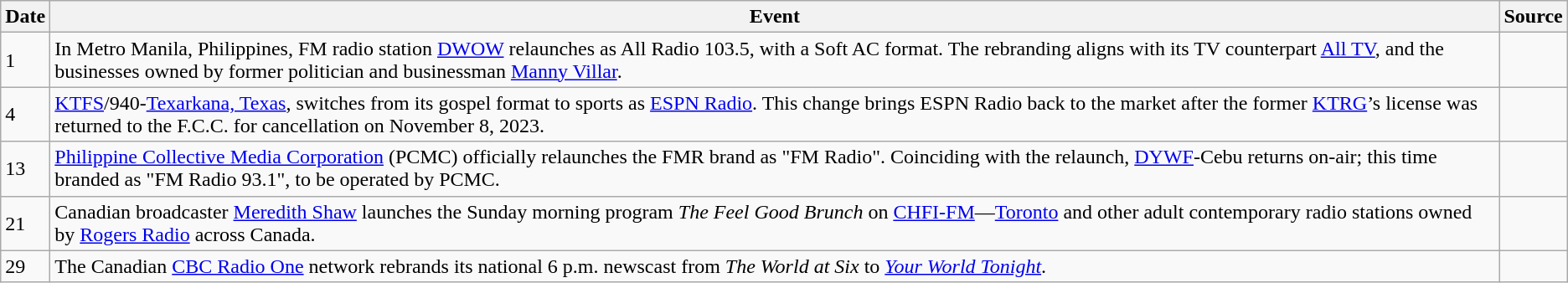<table class=wikitable>
<tr>
<th>Date</th>
<th>Event</th>
<th>Source</th>
</tr>
<tr>
<td>1</td>
<td>In Metro Manila, Philippines, FM radio station <a href='#'>DWOW</a> relaunches as All Radio 103.5, with a Soft AC format. The rebranding aligns with its TV counterpart <a href='#'>All TV</a>, and the businesses owned by former politician and businessman <a href='#'>Manny Villar</a>.</td>
<td></td>
</tr>
<tr>
<td>4</td>
<td><a href='#'>KTFS</a>/940-<a href='#'>Texarkana, Texas</a>, switches from its gospel format to sports as <a href='#'>ESPN Radio</a>. This change brings ESPN Radio back to the market after the former <a href='#'>KTRG</a>’s license was returned to the F.C.C. for cancellation on November 8, 2023.</td>
<td></td>
</tr>
<tr>
<td>13</td>
<td><a href='#'>Philippine Collective Media Corporation</a> (PCMC) officially relaunches the FMR brand as "FM Radio". Coinciding with the relaunch, <a href='#'>DYWF</a>-Cebu returns on-air; this time branded as "FM Radio 93.1", to be operated by PCMC.</td>
<td></td>
</tr>
<tr>
<td>21</td>
<td>Canadian broadcaster <a href='#'>Meredith Shaw</a> launches the Sunday morning program <em>The Feel Good Brunch</em> on <a href='#'>CHFI-FM</a>—<a href='#'>Toronto</a> and other adult contemporary radio stations owned by <a href='#'>Rogers Radio</a> across Canada.</td>
<td></td>
</tr>
<tr>
<td>29</td>
<td>The Canadian <a href='#'>CBC Radio One</a> network rebrands its national 6 p.m. newscast from <em>The World at Six</em> to <em><a href='#'>Your World Tonight</a></em>.</td>
<td></td>
</tr>
</table>
